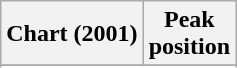<table class="wikitable sortable plainrowheaders">
<tr>
<th>Chart (2001)</th>
<th>Peak<br>position</th>
</tr>
<tr>
</tr>
<tr>
</tr>
<tr>
</tr>
</table>
